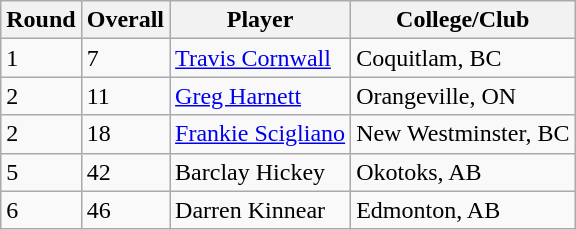<table class="wikitable">
<tr>
<th>Round</th>
<th>Overall</th>
<th>Player</th>
<th>College/Club</th>
</tr>
<tr>
<td>1</td>
<td>7</td>
<td><a href='#'>Travis Cornwall</a></td>
<td>Coquitlam, BC</td>
</tr>
<tr>
<td>2</td>
<td>11</td>
<td><a href='#'>Greg Harnett</a></td>
<td>Orangeville, ON</td>
</tr>
<tr>
<td>2</td>
<td>18</td>
<td><a href='#'>Frankie Scigliano</a></td>
<td>New Westminster, BC</td>
</tr>
<tr>
<td>5</td>
<td>42</td>
<td>Barclay Hickey</td>
<td>Okotoks, AB</td>
</tr>
<tr>
<td>6</td>
<td>46</td>
<td>Darren Kinnear</td>
<td>Edmonton, AB</td>
</tr>
</table>
